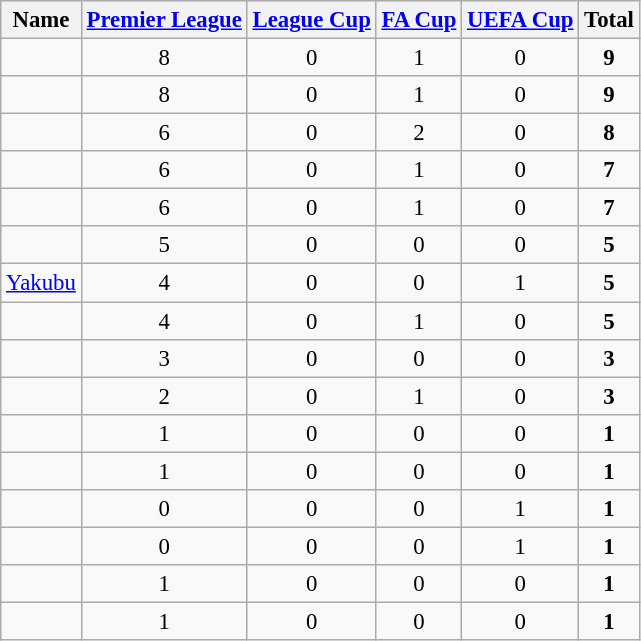<table class="wikitable sortable" style="text-align:center; font-size:95%">
<tr>
<th>Name</th>
<th><a href='#'>Premier League</a></th>
<th><a href='#'>League Cup</a></th>
<th><a href='#'>FA Cup</a></th>
<th><a href='#'>UEFA Cup</a></th>
<th>Total</th>
</tr>
<tr>
<td></td>
<td>8</td>
<td>0</td>
<td>1</td>
<td>0</td>
<td> <strong>9</strong></td>
</tr>
<tr>
<td></td>
<td>8</td>
<td>0</td>
<td>1</td>
<td>0</td>
<td> <strong>9</strong></td>
</tr>
<tr>
<td></td>
<td>6</td>
<td>0</td>
<td>2</td>
<td>0</td>
<td> <strong>8</strong></td>
</tr>
<tr>
<td></td>
<td>6</td>
<td>0</td>
<td>1</td>
<td>0</td>
<td> <strong>7</strong></td>
</tr>
<tr>
<td></td>
<td>6</td>
<td>0</td>
<td>1</td>
<td>0</td>
<td> <strong>7</strong></td>
</tr>
<tr>
<td></td>
<td>5</td>
<td>0</td>
<td>0</td>
<td>0</td>
<td> <strong>5</strong></td>
</tr>
<tr>
<td><a href='#'>Yakubu</a></td>
<td>4</td>
<td>0</td>
<td>0</td>
<td>1</td>
<td> <strong>5</strong></td>
</tr>
<tr>
<td></td>
<td>4</td>
<td>0</td>
<td>1</td>
<td>0</td>
<td> <strong>5</strong></td>
</tr>
<tr>
<td></td>
<td>3</td>
<td>0</td>
<td>0</td>
<td>0</td>
<td> <strong>3</strong></td>
</tr>
<tr>
<td></td>
<td>2</td>
<td>0</td>
<td>1</td>
<td>0</td>
<td> <strong>3</strong></td>
</tr>
<tr>
<td></td>
<td>1</td>
<td>0</td>
<td>0</td>
<td>0</td>
<td> <strong>1</strong></td>
</tr>
<tr>
<td></td>
<td>1</td>
<td>0</td>
<td>0</td>
<td>0</td>
<td> <strong>1</strong></td>
</tr>
<tr>
<td></td>
<td>0</td>
<td>0</td>
<td>0</td>
<td>1</td>
<td> <strong>1</strong></td>
</tr>
<tr>
<td></td>
<td>0</td>
<td>0</td>
<td>0</td>
<td>1</td>
<td> <strong>1</strong></td>
</tr>
<tr>
<td></td>
<td>1</td>
<td>0</td>
<td>0</td>
<td>0</td>
<td> <strong>1</strong></td>
</tr>
<tr>
<td></td>
<td>1</td>
<td>0</td>
<td>0</td>
<td>0</td>
<td> <strong>1</strong></td>
</tr>
</table>
